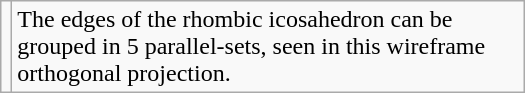<table class=wikitable width=350>
<tr>
<td></td>
<td>The edges of the rhombic icosahedron can be grouped in 5 parallel-sets, seen in this wireframe orthogonal projection.</td>
</tr>
</table>
